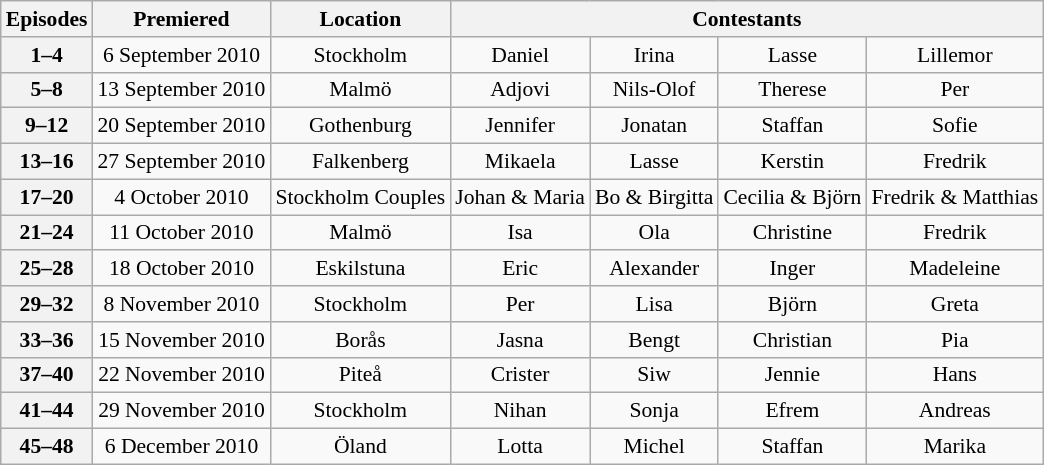<table class="wikitable" style="font-size:90%; text-align:center">
<tr>
<th>Episodes</th>
<th>Premiered</th>
<th>Location</th>
<th colspan="4">Contestants</th>
</tr>
<tr>
<th>1–4</th>
<td>6 September 2010</td>
<td>Stockholm</td>
<td>Daniel</td>
<td>Irina</td>
<td>Lasse</td>
<td>Lillemor</td>
</tr>
<tr>
<th>5–8</th>
<td>13 September 2010</td>
<td>Malmö</td>
<td>Adjovi</td>
<td>Nils-Olof</td>
<td>Therese</td>
<td>Per</td>
</tr>
<tr>
<th>9–12</th>
<td>20 September 2010</td>
<td>Gothenburg</td>
<td>Jennifer</td>
<td>Jonatan</td>
<td>Staffan</td>
<td>Sofie</td>
</tr>
<tr>
<th>13–16</th>
<td>27 September 2010</td>
<td>Falkenberg</td>
<td>Mikaela</td>
<td>Lasse</td>
<td>Kerstin</td>
<td>Fredrik</td>
</tr>
<tr>
<th>17–20</th>
<td>4 October 2010</td>
<td>Stockholm Couples</td>
<td>Johan & Maria</td>
<td>Bo & Birgitta</td>
<td>Cecilia & Björn</td>
<td>Fredrik & Matthias</td>
</tr>
<tr>
<th>21–24</th>
<td>11 October 2010</td>
<td>Malmö</td>
<td>Isa</td>
<td>Ola</td>
<td>Christine</td>
<td>Fredrik</td>
</tr>
<tr>
<th>25–28</th>
<td>18 October 2010</td>
<td>Eskilstuna</td>
<td>Eric</td>
<td>Alexander</td>
<td>Inger</td>
<td>Madeleine</td>
</tr>
<tr>
<th>29–32</th>
<td>8 November 2010</td>
<td>Stockholm</td>
<td>Per</td>
<td>Lisa</td>
<td>Björn</td>
<td>Greta</td>
</tr>
<tr>
<th>33–36</th>
<td>15 November 2010</td>
<td>Borås</td>
<td>Jasna</td>
<td>Bengt</td>
<td>Christian</td>
<td>Pia</td>
</tr>
<tr>
<th>37–40</th>
<td>22 November 2010</td>
<td>Piteå</td>
<td>Crister</td>
<td>Siw</td>
<td>Jennie</td>
<td>Hans</td>
</tr>
<tr>
<th>41–44</th>
<td>29 November 2010</td>
<td>Stockholm</td>
<td>Nihan</td>
<td>Sonja</td>
<td>Efrem</td>
<td>Andreas</td>
</tr>
<tr>
<th>45–48</th>
<td>6 December 2010</td>
<td>Öland</td>
<td>Lotta</td>
<td>Michel</td>
<td>Staffan</td>
<td>Marika</td>
</tr>
</table>
